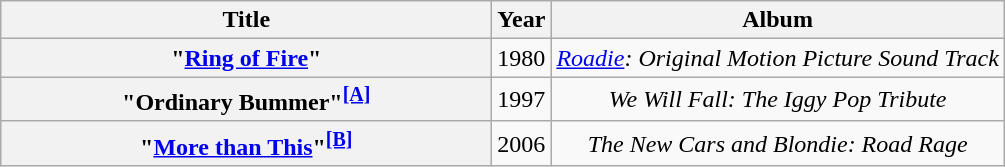<table class="wikitable plainrowheaders" style="text-align:center;" border="1">
<tr>
<th scope="col" style="width:20em;">Title</th>
<th scope="col">Year</th>
<th scope="col">Album</th>
</tr>
<tr>
<th scope="row">"<a href='#'>Ring of Fire</a>"</th>
<td>1980</td>
<td><em><a href='#'>Roadie</a>: Original Motion Picture Sound Track</em></td>
</tr>
<tr>
<th scope="row">"Ordinary Bummer"<sup><span></span><a href='#'><strong>[A]</strong></a></sup></th>
<td>1997</td>
<td><em>We Will Fall: The Iggy Pop Tribute</em></td>
</tr>
<tr>
<th scope="row">"<a href='#'>More than This</a>"<sup><span></span><a href='#'><strong>[B]</strong></a></sup></th>
<td>2006</td>
<td><em>The New Cars and Blondie: Road Rage</em></td>
</tr>
</table>
